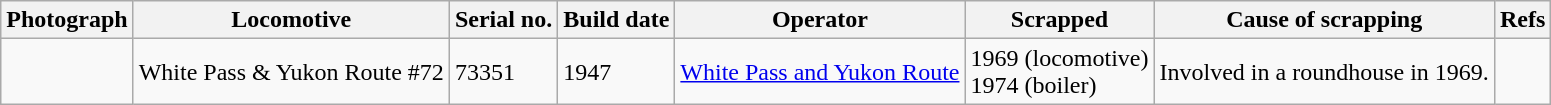<table class="wikitable">
<tr>
<th>Photograph</th>
<th>Locomotive</th>
<th>Serial no.</th>
<th>Build date</th>
<th>Operator</th>
<th>Scrapped</th>
<th>Cause of scrapping</th>
<th>Refs</th>
</tr>
<tr>
<td></td>
<td>White Pass & Yukon Route #72</td>
<td>73351</td>
<td>1947</td>
<td><a href='#'>White Pass and Yukon Route</a></td>
<td>1969 (locomotive)<br>1974 (boiler)</td>
<td>Involved in a roundhouse in 1969.</td>
<td></td>
</tr>
</table>
